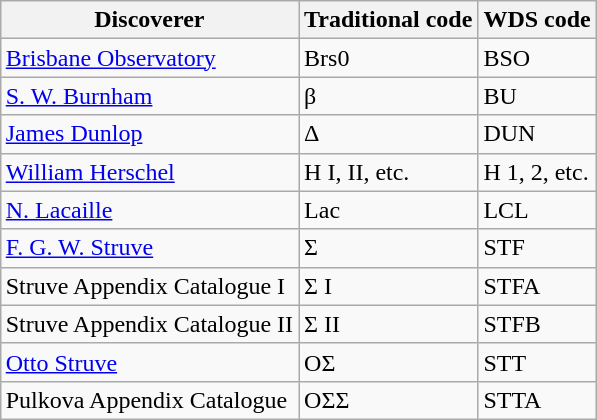<table class="wikitable" : style="float:right; margin:1em 1em">
<tr>
<th>Discoverer</th>
<th>Traditional code</th>
<th>WDS code</th>
</tr>
<tr>
<td><a href='#'>Brisbane Observatory</a></td>
<td>Brs0</td>
<td>BSO</td>
</tr>
<tr>
<td><a href='#'>S. W. Burnham</a></td>
<td>β</td>
<td>BU</td>
</tr>
<tr>
<td><a href='#'>James Dunlop</a></td>
<td>Δ</td>
<td>DUN</td>
</tr>
<tr>
<td><a href='#'>William Herschel</a></td>
<td>H I, II, etc.</td>
<td>H 1, 2, etc.</td>
</tr>
<tr>
<td><a href='#'>N. Lacaille</a></td>
<td>Lac</td>
<td>LCL</td>
</tr>
<tr>
<td><a href='#'>F. G. W. Struve</a></td>
<td>Σ</td>
<td>STF</td>
</tr>
<tr>
<td>Struve Appendix Catalogue I</td>
<td>Σ I</td>
<td>STFA</td>
</tr>
<tr>
<td>Struve Appendix Catalogue II</td>
<td>Σ II</td>
<td>STFB</td>
</tr>
<tr>
<td><a href='#'>Otto Struve</a></td>
<td>OΣ</td>
<td>STT</td>
</tr>
<tr>
<td>Pulkova Appendix Catalogue</td>
<td>OΣΣ</td>
<td>STTA</td>
</tr>
</table>
